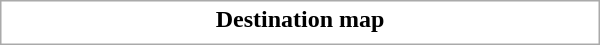<table class="collapsible collapsed" style="border:1px #aaa solid; width:25em; margin:0.2em auto">
<tr>
<th>Destination map</th>
</tr>
<tr>
<td></td>
</tr>
</table>
